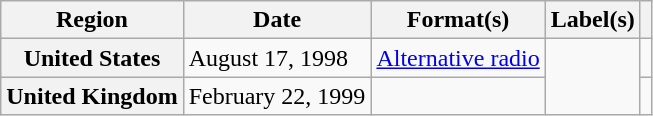<table class="wikitable plainrowheaders">
<tr>
<th scope="col">Region</th>
<th scope="col">Date</th>
<th scope="col">Format(s)</th>
<th scope="col">Label(s)</th>
<th scope="col"></th>
</tr>
<tr>
<th scope="row">United States</th>
<td>August 17, 1998</td>
<td><a href='#'>Alternative radio</a></td>
<td rowspan="2"></td>
<td></td>
</tr>
<tr>
<th scope="row">United Kingdom</th>
<td>February 22, 1999</td>
<td></td>
<td></td>
</tr>
</table>
